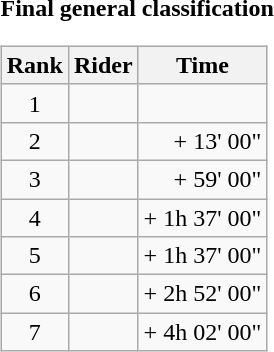<table>
<tr>
<td><strong>Final general classification</strong><br><table class="wikitable">
<tr>
<th scope="col">Rank</th>
<th scope="col">Rider</th>
<th scope="col">Time</th>
</tr>
<tr>
<td style="text-align:center;">1</td>
<td></td>
<td style="text-align:right;"></td>
</tr>
<tr>
<td style="text-align:center;">2</td>
<td></td>
<td style="text-align:right;">+ 13' 00"</td>
</tr>
<tr>
<td style="text-align:center;">3</td>
<td></td>
<td style="text-align:right;">+ 59' 00"</td>
</tr>
<tr>
<td style="text-align:center;">4</td>
<td></td>
<td style="text-align:right;">+ 1h 37' 00"</td>
</tr>
<tr>
<td style="text-align:center;">5</td>
<td></td>
<td style="text-align:right;">+ 1h 37' 00"</td>
</tr>
<tr>
<td style="text-align:center;">6</td>
<td></td>
<td style="text-align:right;">+ 2h 52' 00"</td>
</tr>
<tr>
<td style="text-align:center;">7</td>
<td></td>
<td style="text-align:right;">+ 4h 02' 00"</td>
</tr>
</table>
</td>
</tr>
</table>
